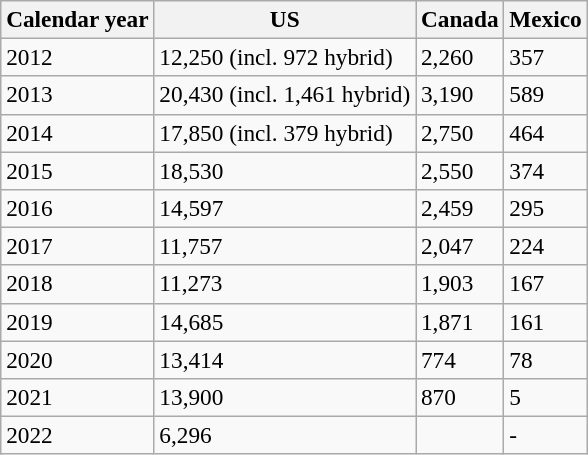<table class=wikitable style="font-size:97%">
<tr>
<th>Calendar year</th>
<th>US</th>
<th>Canada</th>
<th>Mexico</th>
</tr>
<tr>
<td>2012</td>
<td>12,250 (incl. 972 hybrid)</td>
<td>2,260</td>
<td>357</td>
</tr>
<tr>
<td>2013</td>
<td>20,430 (incl. 1,461 hybrid)</td>
<td>3,190</td>
<td>589</td>
</tr>
<tr>
<td>2014</td>
<td>17,850 (incl. 379 hybrid)</td>
<td>2,750</td>
<td>464</td>
</tr>
<tr>
<td>2015</td>
<td>18,530</td>
<td>2,550</td>
<td>374</td>
</tr>
<tr>
<td>2016</td>
<td>14,597</td>
<td>2,459</td>
<td>295</td>
</tr>
<tr>
<td>2017</td>
<td>11,757</td>
<td>2,047</td>
<td>224</td>
</tr>
<tr>
<td>2018</td>
<td>11,273</td>
<td>1,903</td>
<td>167</td>
</tr>
<tr>
<td>2019</td>
<td>14,685</td>
<td>1,871</td>
<td>161</td>
</tr>
<tr>
<td>2020</td>
<td>13,414</td>
<td>774</td>
<td>78</td>
</tr>
<tr>
<td>2021</td>
<td>13,900</td>
<td>870</td>
<td>5</td>
</tr>
<tr>
<td>2022</td>
<td>6,296</td>
<td></td>
<td>-</td>
</tr>
</table>
